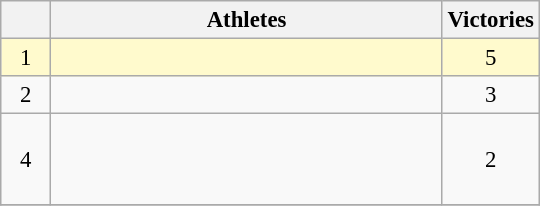<table class="wikitable" style="font-size:95%; width:360px">
<tr>
<th width=10%></th>
<th width=80%>Athletes</th>
<th width=10%>Victories</th>
</tr>
<tr bgcolor="#FFFACD">
<td align=center>1</td>
<td></td>
<td align="center">5</td>
</tr>
<tr>
<td align=center>2</td>
<td><br></td>
<td align=center>3</td>
</tr>
<tr>
<td align=center>4</td>
<td><br><br><br></td>
<td align="center">2</td>
</tr>
<tr>
</tr>
</table>
